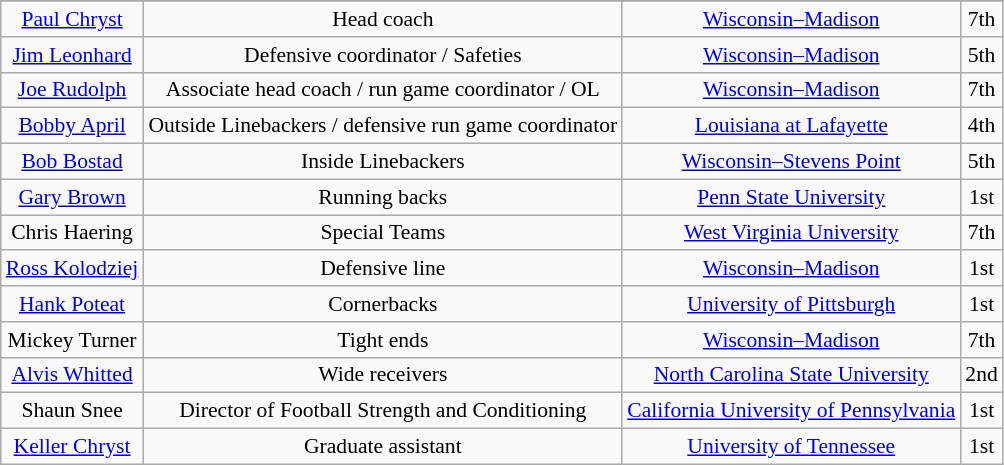<table class="wikitable" border="1" style="font-size:90%;">
<tr>
</tr>
<tr>
<td align=center><a href='#'>Paul Chryst</a></td>
<td align=center>Head coach</td>
<td align=center><a href='#'>Wisconsin–Madison</a></td>
<td align=center>7th</td>
</tr>
<tr>
<td align=center><a href='#'>Jim Leonhard</a></td>
<td align=center>Defensive coordinator / Safeties</td>
<td align=center><a href='#'>Wisconsin–Madison</a></td>
<td align=center>5th</td>
</tr>
<tr>
<td align=center><a href='#'>Joe Rudolph</a></td>
<td align=center>Associate head coach / run game coordinator / OL</td>
<td align=center><a href='#'>Wisconsin–Madison</a></td>
<td align=center>7th</td>
</tr>
<tr>
<td align=center><a href='#'>Bobby April</a></td>
<td align=center>Outside Linebackers / defensive run game coordinator</td>
<td align=center><a href='#'>Louisiana at Lafayette</a></td>
<td align=center>4th</td>
</tr>
<tr>
<td align=center><a href='#'>Bob Bostad</a></td>
<td align=center>Inside Linebackers</td>
<td align=center><a href='#'>Wisconsin–Stevens Point</a></td>
<td align=center>5th</td>
</tr>
<tr>
<td align=center><a href='#'>Gary Brown</a></td>
<td align=center>Running backs</td>
<td align=center><a href='#'>Penn State University</a></td>
<td align=center>1st</td>
</tr>
<tr>
<td align=center>Chris Haering</td>
<td align=center>Special Teams</td>
<td align=center><a href='#'>West Virginia University</a></td>
<td align=center>7th</td>
</tr>
<tr>
<td align=center><a href='#'>Ross Kolodziej</a></td>
<td align=center>Defensive line</td>
<td align=center><a href='#'>Wisconsin–Madison</a></td>
<td align=center>1st</td>
</tr>
<tr>
<td align=center><a href='#'>Hank Poteat</a></td>
<td align=center>Cornerbacks</td>
<td align=center><a href='#'>University of Pittsburgh</a></td>
<td align=center>1st</td>
</tr>
<tr>
<td align=center>Mickey Turner</td>
<td align=center>Tight ends</td>
<td align=center><a href='#'>Wisconsin–Madison</a></td>
<td align=center>7th</td>
</tr>
<tr>
<td align=center><a href='#'>Alvis Whitted</a></td>
<td align=center>Wide receivers</td>
<td align=center><a href='#'>North Carolina State University</a></td>
<td align=center>2nd</td>
</tr>
<tr>
<td align=center>Shaun Snee</td>
<td align=center>Director of Football Strength and Conditioning</td>
<td align=center><a href='#'>California University of Pennsylvania</a></td>
<td align=center>1st</td>
</tr>
<tr>
<td align=center><a href='#'>Keller Chryst</a></td>
<td align=center>Graduate assistant</td>
<td align=center><a href='#'>University of Tennessee</a></td>
<td align=center>1st</td>
</tr>
</table>
